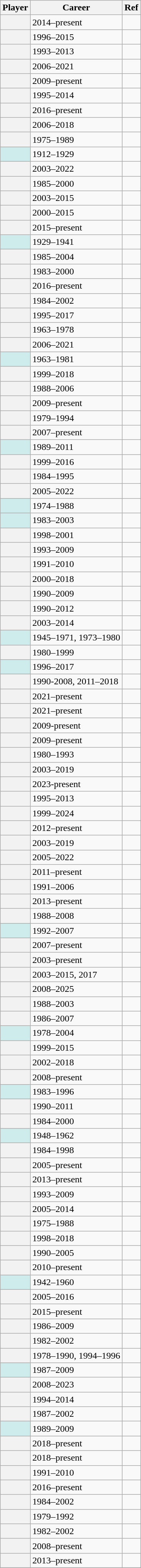<table class="wikitable sortable">
<tr>
<th scope="col">Player</th>
<th scope="col">Career</th>
<th scope="col" class="unsortable">Ref</th>
</tr>
<tr>
<th scope="row"></th>
<td>2014–present</td>
<td></td>
</tr>
<tr>
<th scope="row"></th>
<td>1996–2015</td>
<td></td>
</tr>
<tr>
<th scope="row"></th>
<td>1993–2013</td>
<td></td>
</tr>
<tr>
<th scope="row"></th>
<td>2006–2021</td>
<td></td>
</tr>
<tr>
<th scope="row"></th>
<td>2009–present</td>
<td></td>
</tr>
<tr>
<th scope="row"></th>
<td>1995–2014</td>
<td></td>
</tr>
<tr>
<th scope="row"></th>
<td>2016–present</td>
<td></td>
</tr>
<tr>
<th scope="row"></th>
<td>2006–2018</td>
<td></td>
</tr>
<tr>
<th scope="row"></th>
<td>1975–1989</td>
<td></td>
</tr>
<tr>
<th scope="row" style="background:#cfecec;"></th>
<td>1912–1929</td>
<td></td>
</tr>
<tr>
<th scope="row"></th>
<td>2003–2022</td>
<td></td>
</tr>
<tr>
<th scope="row"></th>
<td>1985–2000</td>
<td></td>
</tr>
<tr>
<th scope="row"></th>
<td>2003–2015</td>
<td></td>
</tr>
<tr>
<th scope="row"></th>
<td>2000–2015</td>
<td></td>
</tr>
<tr>
<th scope="row"></th>
<td>2015–present</td>
<td></td>
</tr>
<tr>
<th scope="row" style="background:#cfecec;"></th>
<td>1929–1941</td>
<td></td>
</tr>
<tr>
<th scope="row"></th>
<td>1985–2004</td>
<td></td>
</tr>
<tr>
<th scope="row"></th>
<td>1983–2000</td>
<td></td>
</tr>
<tr>
<th scope="row"></th>
<td>2016–present</td>
<td></td>
</tr>
<tr>
<th scope="row"></th>
<td>1984–2002</td>
<td></td>
</tr>
<tr>
<th scope="row"></th>
<td>1995–2017</td>
<td></td>
</tr>
<tr>
<th scope="row"></th>
<td>1963–1978</td>
<td></td>
</tr>
<tr>
<th scope="row"></th>
<td>2006–2021</td>
<td></td>
</tr>
<tr>
<th scope="row" style="background:#cfecec;"></th>
<td>1963–1981</td>
<td></td>
</tr>
<tr>
<th scope="row"></th>
<td>1999–2018</td>
<td></td>
</tr>
<tr>
<th scope="row"></th>
<td>1988–2006</td>
<td></td>
</tr>
<tr>
<th scope="row"></th>
<td>2009–present</td>
<td></td>
</tr>
<tr>
<th scope="row"></th>
<td>1979–1994</td>
<td></td>
</tr>
<tr>
<th scope="row"></th>
<td>2007–present</td>
<td></td>
</tr>
<tr>
<th scope="row" style="background:#cfecec;"></th>
<td>1989–2011</td>
<td></td>
</tr>
<tr>
<th scope="row"></th>
<td>1999–2016</td>
<td></td>
</tr>
<tr>
<th scope="row"></th>
<td>1984–1995</td>
<td></td>
</tr>
<tr>
<th scope="row"></th>
<td>2005–2022</td>
<td></td>
</tr>
<tr>
<th scope="row" style="background:#cfecec;"></th>
<td>1974–1988</td>
<td></td>
</tr>
<tr>
<th scope="row" style="background:#cfecec;"></th>
<td>1983–2003</td>
<td></td>
</tr>
<tr>
<th scope="row"></th>
<td>1998–2001</td>
<td></td>
</tr>
<tr>
<th scope="row"></th>
<td>1993–2009</td>
<td></td>
</tr>
<tr>
<th scope="row"></th>
<td>1991–2010</td>
<td></td>
</tr>
<tr>
<th scope="row"></th>
<td>2000–2018</td>
<td></td>
</tr>
<tr>
<th scope="row"></th>
<td>1990–2009</td>
<td></td>
</tr>
<tr>
<th scope="row"></th>
<td>1990–2012</td>
<td></td>
</tr>
<tr>
<th scope="row"></th>
<td>2003–2014</td>
<td></td>
</tr>
<tr>
<th scope="row" style="background:#cfecec;"></th>
<td>1945–1971, 1973–1980</td>
<td></td>
</tr>
<tr>
<th scope="row"></th>
<td>1980–1999</td>
<td></td>
</tr>
<tr>
<th scope="row" style="background:#cfecec;"></th>
<td>1996–2017</td>
<td></td>
</tr>
<tr>
<th scope="row"></th>
<td>1990-2008, 2011–2018</td>
<td></td>
</tr>
<tr>
<th scope="row"></th>
<td>2021–present</td>
<td></td>
</tr>
<tr>
<th scope="row"></th>
<td>2021–present</td>
<td></td>
</tr>
<tr>
<th scope="row"></th>
<td>2009-present</td>
<td></td>
</tr>
<tr>
<th scope="row"></th>
<td>2009–present</td>
<td></td>
</tr>
<tr>
<th scope="row"></th>
<td>1980–1993</td>
<td></td>
</tr>
<tr>
<th scope="row"></th>
<td>2003–2019</td>
<td></td>
</tr>
<tr>
<th scope="row"></th>
<td>2023-present</td>
<td></td>
</tr>
<tr>
<th scope="row"></th>
<td>1995–2013</td>
<td></td>
</tr>
<tr>
<th scope="row"></th>
<td>1999–2024</td>
<td></td>
</tr>
<tr>
<th scope="row"></th>
<td>2012–present</td>
<td></td>
</tr>
<tr>
<th scope="row"></th>
<td>2003–2019</td>
<td></td>
</tr>
<tr>
<th scope="row"></th>
<td>2005–2022</td>
<td></td>
</tr>
<tr>
<th scope="row"></th>
<td>2011–present</td>
<td></td>
</tr>
<tr>
<th scope="row"></th>
<td>1991–2006</td>
<td></td>
</tr>
<tr>
<th scope="row"></th>
<td>2013–present</td>
<td></td>
</tr>
<tr>
<th scope="row"></th>
<td>1988–2008</td>
<td></td>
</tr>
<tr>
<th scope="row" style="background:#cfecec;"></th>
<td>1992–2007</td>
<td></td>
</tr>
<tr>
<th scope="row"></th>
<td>2007–present</td>
<td></td>
</tr>
<tr>
<th scope="row"></th>
<td>2003–present</td>
<td></td>
</tr>
<tr>
<th scope="row"></th>
<td>2003–2015, 2017</td>
<td></td>
</tr>
<tr>
<th scope="row"></th>
<td>2008–2025</td>
<td></td>
</tr>
<tr>
<th scope="row"></th>
<td>1988–2003</td>
<td></td>
</tr>
<tr>
<th scope="row"></th>
<td>1986–2007</td>
<td></td>
</tr>
<tr>
<th scope="row" style="background:#cfecec;"></th>
<td>1978–2004</td>
<td></td>
</tr>
<tr>
<th scope="row"></th>
<td>1999–2015</td>
<td></td>
</tr>
<tr>
<th scope="row"></th>
<td>2002–2018</td>
<td></td>
</tr>
<tr>
<th scope="row"></th>
<td>2008–present</td>
<td></td>
</tr>
<tr>
<th scope="row" style="background:#cfecec;"></th>
<td>1983–1996</td>
<td></td>
</tr>
<tr>
<th scope="row"></th>
<td>1990–2011</td>
<td></td>
</tr>
<tr>
<th scope="row"></th>
<td>1984–2000</td>
<td></td>
</tr>
<tr>
<th scope="row" style="background:#cfecec;"></th>
<td>1948–1962</td>
<td></td>
</tr>
<tr>
<th scope="row"></th>
<td>1984–1998</td>
<td></td>
</tr>
<tr>
<th scope="row"></th>
<td>2005–present</td>
<td></td>
</tr>
<tr>
<th scope="row"></th>
<td>2013–present</td>
<td></td>
</tr>
<tr>
<th scope="row"></th>
<td>1993–2009</td>
<td></td>
</tr>
<tr>
<th scope="row"></th>
<td>2005–2014</td>
<td></td>
</tr>
<tr>
<th scope="row"></th>
<td>1975–1988</td>
<td></td>
</tr>
<tr>
<th scope="row"></th>
<td>1998–2018</td>
<td></td>
</tr>
<tr>
<th scope="row"></th>
<td>1990–2005</td>
<td></td>
</tr>
<tr>
<th scope="row"></th>
<td>2010–present</td>
<td></td>
</tr>
<tr>
<th scope="row" style="background:#cfecec;"></th>
<td>1942–1960</td>
<td></td>
</tr>
<tr>
<th scope="row"></th>
<td>2005–2016</td>
<td></td>
</tr>
<tr>
<th scope="row"></th>
<td>2015–present</td>
<td></td>
</tr>
<tr>
<th scope="row"></th>
<td>1986–2009</td>
<td></td>
</tr>
<tr>
<th scope="row"></th>
<td>1982–2002</td>
<td></td>
</tr>
<tr>
<th scope="row"></th>
<td>1978–1990, 1994–1996</td>
<td></td>
</tr>
<tr>
<th scope="row" style="background:#cfecec;"></th>
<td>1987–2009</td>
<td></td>
</tr>
<tr>
<th scope="row"></th>
<td>2008–2023</td>
<td></td>
</tr>
<tr>
<th scope="row"></th>
<td>1994–2014</td>
<td></td>
</tr>
<tr>
<th scope="row"></th>
<td>1987–2002</td>
<td></td>
</tr>
<tr>
<th scope="row" style="background:#cfecec;"></th>
<td>1989–2009</td>
<td></td>
</tr>
<tr>
<th scope="row"></th>
<td>2018–present</td>
<td></td>
</tr>
<tr>
<th scope="row"></th>
<td>2018–present</td>
<td></td>
</tr>
<tr>
<th scope="row"></th>
<td>1991–2010</td>
<td></td>
</tr>
<tr>
<th scope="row"></th>
<td>2016–present</td>
<td></td>
</tr>
<tr>
<th scope="row"></th>
<td>1984–2002</td>
<td></td>
</tr>
<tr>
<th scope="row"></th>
<td>1979–1992</td>
<td></td>
</tr>
<tr>
<th scope="row"></th>
<td>1982–2002</td>
<td></td>
</tr>
<tr>
<th scope="row"></th>
<td>2008–present</td>
<td></td>
</tr>
<tr>
<th scope="row"></th>
<td>2013–present</td>
<td></td>
</tr>
<tr>
</tr>
</table>
